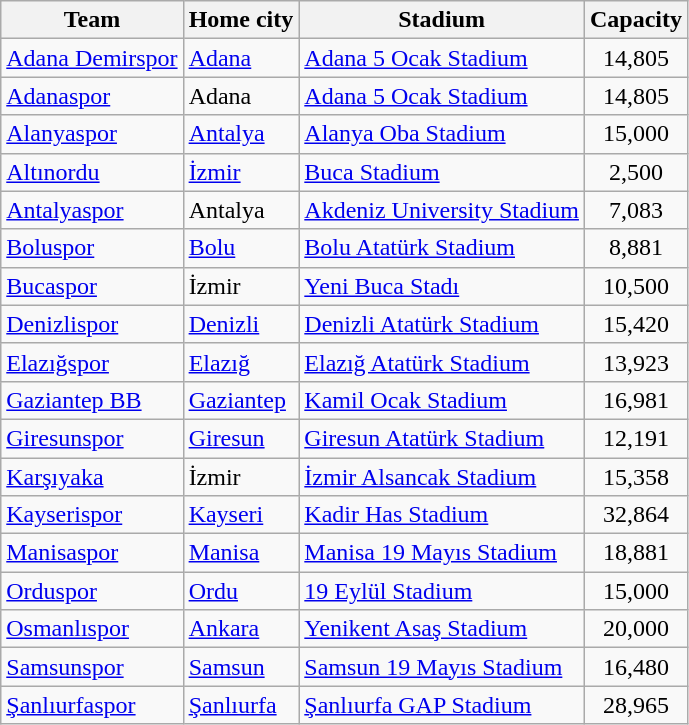<table class="wikitable sortable" style="text-align: left;">
<tr>
<th>Team</th>
<th>Home city</th>
<th>Stadium</th>
<th>Capacity</th>
</tr>
<tr>
<td><a href='#'>Adana Demirspor</a></td>
<td><a href='#'>Adana</a></td>
<td><a href='#'>Adana 5 Ocak Stadium</a></td>
<td align=center>14,805</td>
</tr>
<tr>
<td><a href='#'>Adanaspor</a></td>
<td>Adana</td>
<td><a href='#'>Adana 5 Ocak Stadium</a></td>
<td align=center>14,805</td>
</tr>
<tr>
<td><a href='#'>Alanyaspor</a></td>
<td><a href='#'>Antalya</a></td>
<td><a href='#'>Alanya Oba Stadium</a></td>
<td align=center>15,000</td>
</tr>
<tr>
<td><a href='#'>Altınordu</a></td>
<td><a href='#'>İzmir</a></td>
<td><a href='#'>Buca Stadium</a></td>
<td align=center>2,500</td>
</tr>
<tr>
<td><a href='#'>Antalyaspor</a></td>
<td>Antalya</td>
<td><a href='#'>Akdeniz University Stadium</a></td>
<td align=center>7,083</td>
</tr>
<tr>
<td><a href='#'>Boluspor</a></td>
<td><a href='#'>Bolu</a></td>
<td><a href='#'>Bolu Atatürk Stadium</a></td>
<td align=center>8,881</td>
</tr>
<tr>
<td><a href='#'>Bucaspor</a></td>
<td>İzmir</td>
<td><a href='#'>Yeni Buca Stadı</a></td>
<td align=center>10,500</td>
</tr>
<tr>
<td><a href='#'>Denizlispor</a></td>
<td><a href='#'>Denizli</a></td>
<td><a href='#'>Denizli Atatürk Stadium</a></td>
<td align=center>15,420</td>
</tr>
<tr>
<td><a href='#'>Elazığspor</a></td>
<td><a href='#'>Elazığ</a></td>
<td><a href='#'>Elazığ Atatürk Stadium</a></td>
<td align=center>13,923</td>
</tr>
<tr>
<td><a href='#'>Gaziantep BB</a></td>
<td><a href='#'>Gaziantep</a></td>
<td><a href='#'>Kamil Ocak Stadium</a></td>
<td align=center>16,981</td>
</tr>
<tr>
<td><a href='#'>Giresunspor</a></td>
<td><a href='#'>Giresun</a></td>
<td><a href='#'>Giresun Atatürk Stadium</a></td>
<td align=center>12,191</td>
</tr>
<tr>
<td><a href='#'>Karşıyaka</a></td>
<td>İzmir</td>
<td><a href='#'>İzmir Alsancak Stadium</a></td>
<td align=center>15,358</td>
</tr>
<tr>
<td><a href='#'>Kayserispor</a></td>
<td><a href='#'>Kayseri</a></td>
<td><a href='#'>Kadir Has Stadium</a></td>
<td align=center>32,864</td>
</tr>
<tr>
<td><a href='#'>Manisaspor</a></td>
<td><a href='#'>Manisa</a></td>
<td><a href='#'>Manisa 19 Mayıs Stadium</a></td>
<td align=center>18,881</td>
</tr>
<tr>
<td><a href='#'>Orduspor</a></td>
<td><a href='#'>Ordu</a></td>
<td><a href='#'>19 Eylül Stadium</a></td>
<td align=center>15,000</td>
</tr>
<tr>
<td><a href='#'>Osmanlıspor</a></td>
<td><a href='#'>Ankara</a></td>
<td><a href='#'>Yenikent Asaş Stadium</a></td>
<td align=center>20,000</td>
</tr>
<tr>
<td><a href='#'>Samsunspor</a></td>
<td><a href='#'>Samsun</a></td>
<td><a href='#'>Samsun 19 Mayıs Stadium</a></td>
<td align=center>16,480</td>
</tr>
<tr>
<td><a href='#'>Şanlıurfaspor</a></td>
<td><a href='#'>Şanlıurfa</a></td>
<td><a href='#'>Şanlıurfa GAP Stadium</a></td>
<td align=center>28,965</td>
</tr>
</table>
